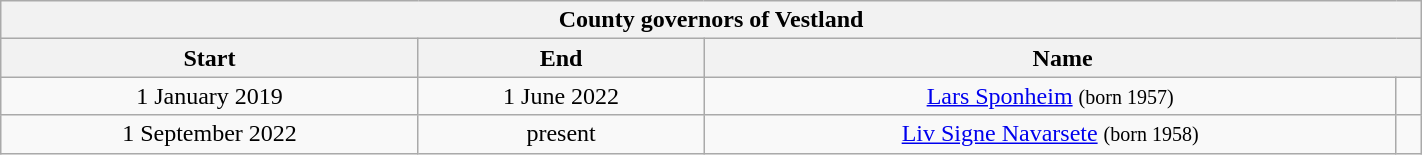<table class="wikitable" style="text-align:center; width:75%;">
<tr>
<th colspan=5>County governors of Vestland</th>
</tr>
<tr>
<th>Start</th>
<th>End</th>
<th colspan="2">Name</th>
</tr>
<tr>
<td>1 January 2019</td>
<td>1 June 2022</td>
<td><a href='#'>Lars Sponheim</a> <small>(born 1957)</small></td>
<td></td>
</tr>
<tr>
<td>1 September 2022</td>
<td>present</td>
<td><a href='#'>Liv Signe Navarsete</a> <small>(born 1958)</small></td>
<td></td>
</tr>
</table>
